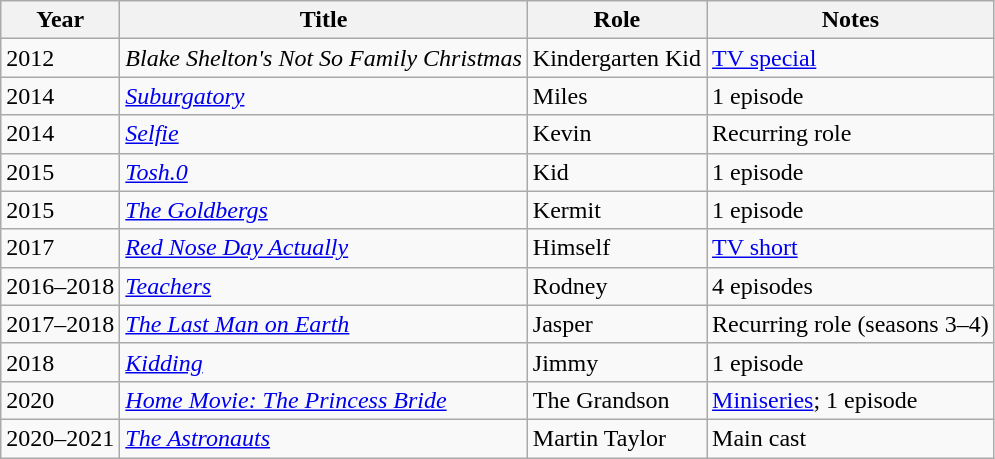<table class="wikitable sortable">
<tr>
<th>Year</th>
<th>Title</th>
<th>Role</th>
<th class="unsortable">Notes</th>
</tr>
<tr>
<td>2012</td>
<td><em>Blake Shelton's Not So Family Christmas</em></td>
<td>Kindergarten Kid</td>
<td><a href='#'>TV special</a></td>
</tr>
<tr>
<td>2014</td>
<td><em><a href='#'>Suburgatory</a></em></td>
<td>Miles</td>
<td>1 episode</td>
</tr>
<tr>
<td>2014</td>
<td><em><a href='#'>Selfie</a></em></td>
<td>Kevin</td>
<td>Recurring role</td>
</tr>
<tr>
<td>2015</td>
<td><em><a href='#'>Tosh.0</a></em></td>
<td>Kid</td>
<td>1 episode</td>
</tr>
<tr>
<td>2015</td>
<td><em><a href='#'>The Goldbergs</a></em></td>
<td>Kermit</td>
<td>1 episode</td>
</tr>
<tr>
<td>2017</td>
<td><em><a href='#'>Red Nose Day Actually</a></em></td>
<td>Himself</td>
<td><a href='#'>TV short</a></td>
</tr>
<tr>
<td>2016–2018</td>
<td><em><a href='#'>Teachers</a></em></td>
<td>Rodney</td>
<td>4 episodes</td>
</tr>
<tr>
<td>2017–2018</td>
<td><em><a href='#'>The Last Man on Earth</a></em></td>
<td>Jasper</td>
<td>Recurring role (seasons 3–4)</td>
</tr>
<tr>
<td>2018</td>
<td><em><a href='#'>Kidding</a></em></td>
<td>Jimmy</td>
<td>1 episode</td>
</tr>
<tr>
<td>2020</td>
<td><em><a href='#'>Home Movie: The Princess Bride</a></em></td>
<td>The Grandson</td>
<td><a href='#'>Miniseries</a>; 1 episode</td>
</tr>
<tr>
<td>2020–2021</td>
<td><em><a href='#'>The Astronauts</a></em></td>
<td>Martin Taylor</td>
<td>Main cast</td>
</tr>
</table>
